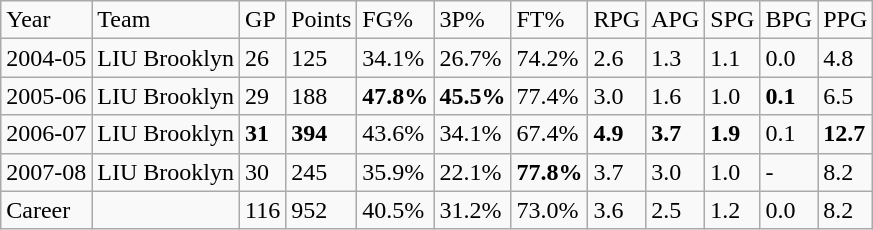<table class="wikitable">
<tr>
<td>Year</td>
<td>Team</td>
<td>GP</td>
<td>Points</td>
<td>FG%</td>
<td>3P%</td>
<td>FT%</td>
<td>RPG</td>
<td>APG</td>
<td>SPG</td>
<td>BPG</td>
<td>PPG</td>
</tr>
<tr>
<td>2004-05</td>
<td>LIU Brooklyn</td>
<td>26</td>
<td>125</td>
<td>34.1%</td>
<td>26.7%</td>
<td>74.2%</td>
<td>2.6</td>
<td>1.3</td>
<td>1.1</td>
<td>0.0</td>
<td>4.8</td>
</tr>
<tr>
<td>2005-06</td>
<td>LIU Brooklyn</td>
<td>29</td>
<td>188</td>
<td><strong>47.8%</strong></td>
<td><strong>45.5%</strong></td>
<td>77.4%</td>
<td>3.0</td>
<td>1.6</td>
<td>1.0</td>
<td><strong>0.1</strong></td>
<td>6.5</td>
</tr>
<tr>
<td>2006-07</td>
<td>LIU Brooklyn</td>
<td><strong>31</strong></td>
<td><strong>394</strong></td>
<td>43.6%</td>
<td>34.1%</td>
<td>67.4%</td>
<td><strong>4.9</strong></td>
<td><strong>3.7</strong></td>
<td><strong>1.9</strong></td>
<td>0.1</td>
<td><strong>12.7</strong></td>
</tr>
<tr>
<td>2007-08</td>
<td>LIU Brooklyn</td>
<td>30</td>
<td>245</td>
<td>35.9%</td>
<td>22.1%</td>
<td><strong>77.8%</strong></td>
<td>3.7</td>
<td>3.0</td>
<td>1.0</td>
<td>-</td>
<td>8.2</td>
</tr>
<tr>
<td>Career</td>
<td></td>
<td>116</td>
<td>952</td>
<td>40.5%</td>
<td>31.2%</td>
<td>73.0%</td>
<td>3.6</td>
<td>2.5</td>
<td>1.2</td>
<td>0.0</td>
<td>8.2</td>
</tr>
</table>
